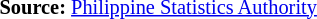<table style="font-size:85%;" '|>
<tr>
<td><br><p>
<strong>Source:</strong> <a href='#'>Philippine Statistics Authority</a>
</p></td>
</tr>
</table>
